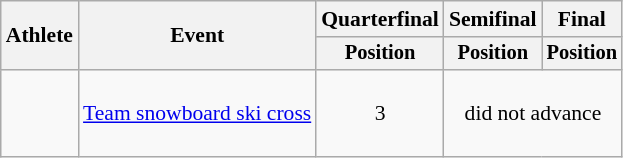<table class="wikitable" style="font-size:90%">
<tr>
<th rowspan="2">Athlete</th>
<th rowspan="2">Event</th>
<th>Quarterfinal</th>
<th>Semifinal</th>
<th>Final</th>
</tr>
<tr style="font-size:95%">
<th>Position</th>
<th>Position</th>
<th>Position</th>
</tr>
<tr align=center>
<td align=left><br><br><br></td>
<td align=left><a href='#'>Team snowboard ski cross</a></td>
<td>3</td>
<td colspan=2>did not advance</td>
</tr>
</table>
